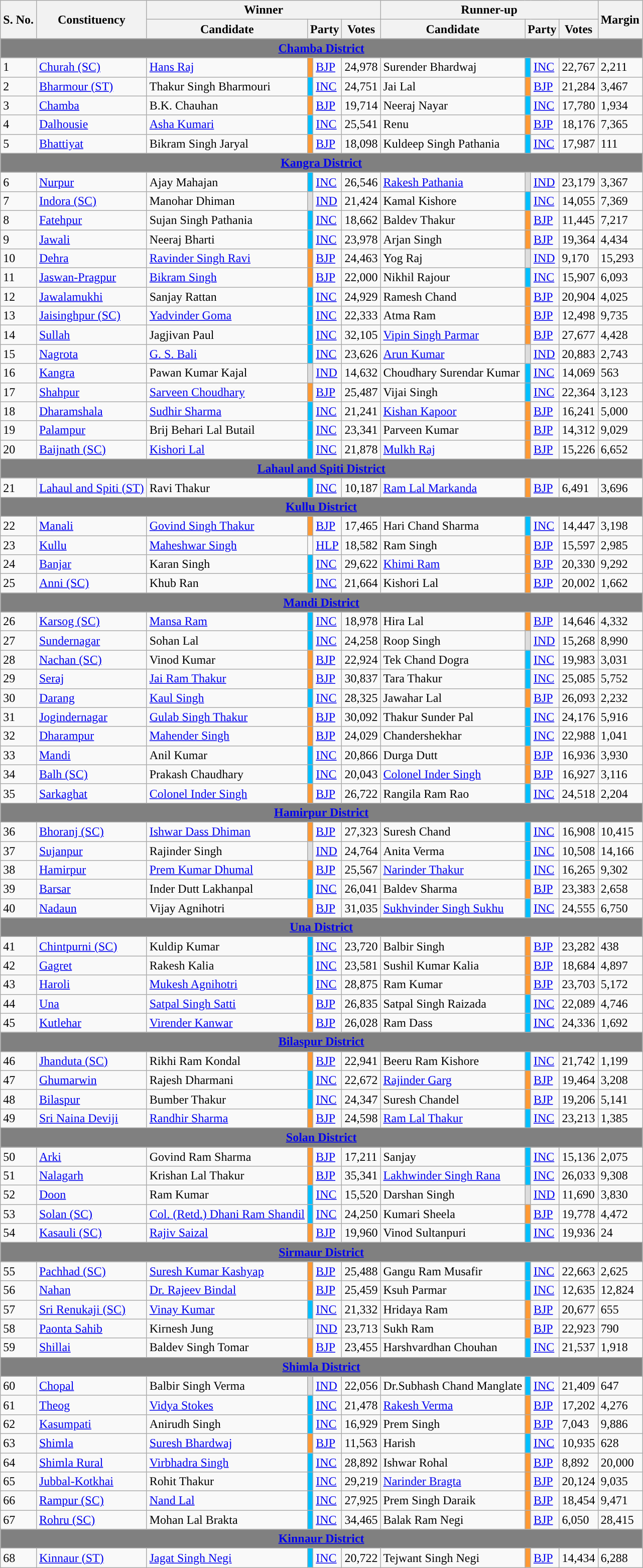<table class="wikitable sortable">
<tr>
<th rowspan="2">S. No.</th>
<th rowspan="2">Constituency</th>
<th colspan="4">Winner</th>
<th colspan="4">Runner-up</th>
<th rowspan="2">Margin</th>
</tr>
<tr>
<th>Candidate</th>
<th colspan="2">Party</th>
<th data-sort-type="number">Votes</th>
<th>Candidate</th>
<th colspan="2">Party</th>
<th data-sort-type="number">Votes</th>
</tr>
<tr>
<td colspan="11" align="center" bgcolor="grey"><a href='#'><span><strong>Chamba District</strong></span></a></td>
</tr>
<tr>
<td>1</td>
<td><a href='#'>Churah (SC)</a></td>
<td><a href='#'>Hans Raj</a></td>
<td bgcolor=#FF9933></td>
<td><a href='#'>BJP</a></td>
<td>24,978</td>
<td>Surender Bhardwaj</td>
<td bgcolor=#00BFFF></td>
<td><a href='#'>INC</a></td>
<td>22,767</td>
<td>2,211</td>
</tr>
<tr>
<td>2</td>
<td><a href='#'>Bharmour (ST)</a></td>
<td>Thakur Singh Bharmouri</td>
<td bgcolor=#00BFFF></td>
<td><a href='#'>INC</a></td>
<td>24,751</td>
<td>Jai Lal</td>
<td bgcolor=#FF9933></td>
<td><a href='#'>BJP</a></td>
<td>21,284</td>
<td>3,467</td>
</tr>
<tr>
<td>3</td>
<td><a href='#'>Chamba</a></td>
<td>B.K. Chauhan</td>
<td bgcolor=#FF9933></td>
<td><a href='#'>BJP</a></td>
<td>19,714</td>
<td>Neeraj Nayar</td>
<td bgcolor=#00BFFF></td>
<td><a href='#'>INC</a></td>
<td>17,780</td>
<td>1,934</td>
</tr>
<tr>
<td>4</td>
<td><a href='#'>Dalhousie</a></td>
<td><a href='#'>Asha Kumari</a></td>
<td bgcolor=#00BFFF></td>
<td><a href='#'>INC</a></td>
<td>25,541</td>
<td>Renu</td>
<td bgcolor=#FF9933></td>
<td><a href='#'>BJP</a></td>
<td>18,176</td>
<td>7,365</td>
</tr>
<tr>
<td>5</td>
<td><a href='#'>Bhattiyat</a></td>
<td>Bikram Singh Jaryal</td>
<td bgcolor=#FF9933></td>
<td><a href='#'>BJP</a></td>
<td>18,098</td>
<td>Kuldeep Singh Pathania</td>
<td bgcolor=#00BFFF></td>
<td><a href='#'>INC</a></td>
<td>17,987</td>
<td>111</td>
</tr>
<tr>
<td colspan="11" align="center" bgcolor="grey"><a href='#'><span><strong>Kangra District</strong></span></a></td>
</tr>
<tr>
<td>6</td>
<td><a href='#'>Nurpur</a></td>
<td>Ajay Mahajan</td>
<td bgcolor=#00BFFF></td>
<td><a href='#'>INC</a></td>
<td>26,546</td>
<td><a href='#'>Rakesh Pathania</a></td>
<td bgcolor=#DDDDDD></td>
<td><a href='#'>IND</a></td>
<td>23,179</td>
<td>3,367</td>
</tr>
<tr>
<td>7</td>
<td><a href='#'>Indora (SC)</a></td>
<td>Manohar Dhiman</td>
<td bgcolor=#DDDDDD></td>
<td><a href='#'>IND</a></td>
<td>21,424</td>
<td>Kamal Kishore</td>
<td bgcolor=#00BFFF></td>
<td><a href='#'>INC</a></td>
<td>14,055</td>
<td>7,369</td>
</tr>
<tr>
<td>8</td>
<td><a href='#'>Fatehpur</a></td>
<td>Sujan Singh Pathania</td>
<td bgcolor=#00BFFF></td>
<td><a href='#'>INC</a></td>
<td>18,662</td>
<td>Baldev Thakur</td>
<td bgcolor=#FF9933></td>
<td><a href='#'>BJP</a></td>
<td>11,445</td>
<td>7,217</td>
</tr>
<tr>
<td>9</td>
<td><a href='#'>Jawali</a></td>
<td>Neeraj Bharti</td>
<td bgcolor=#00BFFF></td>
<td><a href='#'>INC</a></td>
<td>23,978</td>
<td>Arjan Singh</td>
<td bgcolor=#FF9933></td>
<td><a href='#'>BJP</a></td>
<td>19,364</td>
<td>4,434</td>
</tr>
<tr>
<td>10</td>
<td><a href='#'>Dehra</a></td>
<td><a href='#'>Ravinder Singh Ravi</a></td>
<td bgcolor=#FF9933></td>
<td><a href='#'>BJP</a></td>
<td>24,463</td>
<td>Yog Raj</td>
<td bgcolor=#DDDDDD></td>
<td><a href='#'>IND</a></td>
<td>9,170</td>
<td>15,293</td>
</tr>
<tr>
<td>11</td>
<td><a href='#'>Jaswan-Pragpur</a></td>
<td><a href='#'>Bikram Singh</a></td>
<td bgcolor=#FF9933></td>
<td><a href='#'>BJP</a></td>
<td>22,000</td>
<td>Nikhil Rajour</td>
<td bgcolor=#00BFFF></td>
<td><a href='#'>INC</a></td>
<td>15,907</td>
<td>6,093</td>
</tr>
<tr>
<td>12</td>
<td><a href='#'>Jawalamukhi</a></td>
<td>Sanjay Rattan</td>
<td bgcolor=#00BFFF></td>
<td><a href='#'>INC</a></td>
<td>24,929</td>
<td>Ramesh Chand</td>
<td bgcolor=#FF9933></td>
<td><a href='#'>BJP</a></td>
<td>20,904</td>
<td>4,025</td>
</tr>
<tr>
<td>13</td>
<td><a href='#'>Jaisinghpur (SC)</a></td>
<td><a href='#'>Yadvinder Goma</a></td>
<td bgcolor=#00BFFF></td>
<td><a href='#'>INC</a></td>
<td>22,333</td>
<td>Atma Ram</td>
<td bgcolor=#FF9933></td>
<td><a href='#'>BJP</a></td>
<td>12,498</td>
<td>9,735</td>
</tr>
<tr>
<td>14</td>
<td><a href='#'>Sullah</a></td>
<td>Jagjivan Paul</td>
<td bgcolor=#00BFFF></td>
<td><a href='#'>INC</a></td>
<td>32,105</td>
<td><a href='#'>Vipin Singh Parmar</a></td>
<td bgcolor=#FF9933></td>
<td><a href='#'>BJP</a></td>
<td>27,677</td>
<td>4,428</td>
</tr>
<tr>
<td>15</td>
<td><a href='#'>Nagrota</a></td>
<td><a href='#'>G. S. Bali</a></td>
<td bgcolor=#00BFFF></td>
<td><a href='#'>INC</a></td>
<td>23,626</td>
<td><a href='#'>Arun Kumar</a></td>
<td bgcolor=#DDDDDD></td>
<td><a href='#'>IND</a></td>
<td>20,883</td>
<td>2,743</td>
</tr>
<tr>
<td>16</td>
<td><a href='#'>Kangra</a></td>
<td>Pawan Kumar Kajal</td>
<td bgcolor=#DDDDDD></td>
<td><a href='#'>IND</a></td>
<td>14,632</td>
<td>Choudhary Surendar Kumar</td>
<td bgcolor=#00BFFF></td>
<td><a href='#'>INC</a></td>
<td>14,069</td>
<td>563</td>
</tr>
<tr>
<td>17</td>
<td><a href='#'>Shahpur</a></td>
<td><a href='#'>Sarveen Choudhary</a></td>
<td bgcolor=#FF9933></td>
<td><a href='#'>BJP</a></td>
<td>25,487</td>
<td>Vijai Singh</td>
<td bgcolor=#00BFFF></td>
<td><a href='#'>INC</a></td>
<td>22,364</td>
<td>3,123</td>
</tr>
<tr>
<td>18</td>
<td><a href='#'>Dharamshala</a></td>
<td><a href='#'>Sudhir Sharma</a></td>
<td bgcolor=#00BFFF></td>
<td><a href='#'>INC</a></td>
<td>21,241</td>
<td><a href='#'>Kishan Kapoor</a></td>
<td bgcolor=#FF9933></td>
<td><a href='#'>BJP</a></td>
<td>16,241</td>
<td>5,000</td>
</tr>
<tr>
<td>19</td>
<td><a href='#'>Palampur</a></td>
<td>Brij Behari Lal Butail</td>
<td bgcolor=#00BFFF></td>
<td><a href='#'>INC</a></td>
<td>23,341</td>
<td>Parveen Kumar</td>
<td bgcolor=#FF9933></td>
<td><a href='#'>BJP</a></td>
<td>14,312</td>
<td>9,029</td>
</tr>
<tr>
<td>20</td>
<td><a href='#'>Baijnath (SC)</a></td>
<td><a href='#'>Kishori Lal</a></td>
<td bgcolor=#00BFFF></td>
<td><a href='#'>INC</a></td>
<td>21,878</td>
<td><a href='#'>Mulkh Raj</a></td>
<td bgcolor=#FF9933></td>
<td><a href='#'>BJP</a></td>
<td>15,226</td>
<td>6,652</td>
</tr>
<tr>
<td colspan="11" align="center" bgcolor="grey"><a href='#'><span><strong>Lahaul and Spiti District</strong></span></a></td>
</tr>
<tr>
<td>21</td>
<td><a href='#'>Lahaul and Spiti (ST)</a></td>
<td>Ravi Thakur</td>
<td bgcolor=#00BFFF></td>
<td><a href='#'>INC</a></td>
<td>10,187</td>
<td><a href='#'>Ram Lal Markanda</a></td>
<td bgcolor=#ff9933></td>
<td><a href='#'>BJP</a></td>
<td>6,491</td>
<td>3,696</td>
</tr>
<tr>
<td colspan="11" align="center" bgcolor="grey"><a href='#'><span><strong>Kullu District</strong></span></a></td>
</tr>
<tr>
<td>22</td>
<td><a href='#'>Manali</a></td>
<td><a href='#'>Govind Singh Thakur</a></td>
<td bgcolor=#FF9933></td>
<td><a href='#'>BJP</a></td>
<td>17,465</td>
<td>Hari Chand Sharma</td>
<td bgcolor=#00BFFF></td>
<td><a href='#'>INC</a></td>
<td>14,447</td>
<td>3,198</td>
</tr>
<tr>
<td>23</td>
<td><a href='#'>Kullu</a></td>
<td><a href='#'>Maheshwar Singh</a></td>
<td></td>
<td><a href='#'>HLP</a></td>
<td>18,582</td>
<td>Ram Singh</td>
<td bgcolor=#FF9933></td>
<td><a href='#'>BJP</a></td>
<td>15,597</td>
<td>2,985</td>
</tr>
<tr>
<td>24</td>
<td><a href='#'>Banjar</a></td>
<td>Karan Singh</td>
<td bgcolor=#00BFFF></td>
<td><a href='#'>INC</a></td>
<td>29,622</td>
<td><a href='#'>Khimi Ram</a></td>
<td bgcolor=#FF9933></td>
<td><a href='#'>BJP</a></td>
<td>20,330</td>
<td>9,292</td>
</tr>
<tr>
<td>25</td>
<td><a href='#'>Anni (SC)</a></td>
<td>Khub Ran</td>
<td bgcolor=#00BFFF></td>
<td><a href='#'>INC</a></td>
<td>21,664</td>
<td>Kishori Lal</td>
<td bgcolor=#FF9933></td>
<td><a href='#'>BJP</a></td>
<td>20,002</td>
<td>1,662</td>
</tr>
<tr>
<td colspan="11" align="center" bgcolor="grey"><a href='#'><span><strong>Mandi District</strong></span></a></td>
</tr>
<tr>
<td>26</td>
<td><a href='#'>Karsog (SC)</a></td>
<td><a href='#'>Mansa Ram</a></td>
<td bgcolor=#00BFFF></td>
<td><a href='#'>INC</a></td>
<td>18,978</td>
<td>Hira Lal</td>
<td bgcolor=#FF9933></td>
<td><a href='#'>BJP</a></td>
<td>14,646</td>
<td>4,332</td>
</tr>
<tr>
<td>27</td>
<td><a href='#'>Sundernagar</a></td>
<td>Sohan Lal</td>
<td bgcolor=#00BFFF></td>
<td><a href='#'>INC</a></td>
<td>24,258</td>
<td>Roop Singh</td>
<td bgcolor=#DDDDDD></td>
<td><a href='#'>IND</a></td>
<td>15,268</td>
<td>8,990</td>
</tr>
<tr>
<td>28</td>
<td><a href='#'>Nachan (SC)</a></td>
<td>Vinod Kumar</td>
<td bgcolor=#FF9933></td>
<td><a href='#'>BJP</a></td>
<td>22,924</td>
<td>Tek Chand Dogra</td>
<td bgcolor=#00BFFF></td>
<td><a href='#'>INC</a></td>
<td>19,983</td>
<td>3,031</td>
</tr>
<tr>
<td>29</td>
<td><a href='#'>Seraj</a></td>
<td><a href='#'>Jai Ram Thakur</a></td>
<td bgcolor=#FF9933></td>
<td><a href='#'>BJP</a></td>
<td>30,837</td>
<td>Tara Thakur</td>
<td bgcolor=#00BFFF></td>
<td><a href='#'>INC</a></td>
<td>25,085</td>
<td>5,752</td>
</tr>
<tr>
<td>30</td>
<td><a href='#'>Darang</a></td>
<td><a href='#'>Kaul Singh</a></td>
<td bgcolor=#00BFFF></td>
<td><a href='#'>INC</a></td>
<td>28,325</td>
<td>Jawahar Lal</td>
<td bgcolor=#FF9933></td>
<td><a href='#'>BJP</a></td>
<td>26,093</td>
<td>2,232</td>
</tr>
<tr>
<td>31</td>
<td><a href='#'>Jogindernagar</a></td>
<td><a href='#'>Gulab Singh Thakur</a></td>
<td bgcolor=#FF9933></td>
<td><a href='#'>BJP</a></td>
<td>30,092</td>
<td>Thakur Sunder Pal</td>
<td bgcolor=#00BFFF></td>
<td><a href='#'>INC</a></td>
<td>24,176</td>
<td>5,916</td>
</tr>
<tr>
<td>32</td>
<td><a href='#'>Dharampur</a></td>
<td><a href='#'>Mahender Singh</a></td>
<td bgcolor=#FF9933></td>
<td><a href='#'>BJP</a></td>
<td>24,029</td>
<td>Chandershekhar</td>
<td bgcolor=#00BFFF></td>
<td><a href='#'>INC</a></td>
<td>22,988</td>
<td>1,041</td>
</tr>
<tr>
<td>33</td>
<td><a href='#'>Mandi</a></td>
<td>Anil Kumar</td>
<td bgcolor=#00BFFF></td>
<td><a href='#'>INC</a></td>
<td>20,866</td>
<td>Durga Dutt</td>
<td bgcolor=#FF9933></td>
<td><a href='#'>BJP</a></td>
<td>16,936</td>
<td>3,930</td>
</tr>
<tr>
<td>34</td>
<td><a href='#'>Balh (SC)</a></td>
<td>Prakash Chaudhary</td>
<td bgcolor=#00BFFF></td>
<td><a href='#'>INC</a></td>
<td>20,043</td>
<td><a href='#'>Colonel Inder Singh</a></td>
<td bgcolor=#FF9933></td>
<td><a href='#'>BJP</a></td>
<td>16,927</td>
<td>3,116</td>
</tr>
<tr>
<td>35</td>
<td><a href='#'>Sarkaghat</a></td>
<td><a href='#'>Colonel Inder Singh</a></td>
<td bgcolor=#FF9933></td>
<td><a href='#'>BJP</a></td>
<td>26,722</td>
<td>Rangila Ram Rao</td>
<td bgcolor=#00BFFF></td>
<td><a href='#'>INC</a></td>
<td>24,518</td>
<td>2,204</td>
</tr>
<tr>
<td colspan="11" align="center" bgcolor="grey"><a href='#'><span><strong>Hamirpur District</strong></span></a></td>
</tr>
<tr>
<td>36</td>
<td><a href='#'>Bhoranj (SC)</a></td>
<td><a href='#'>Ishwar Dass Dhiman</a></td>
<td bgcolor=#FF9933></td>
<td><a href='#'>BJP</a></td>
<td>27,323</td>
<td>Suresh Chand</td>
<td bgcolor=#00BFFF></td>
<td><a href='#'>INC</a></td>
<td>16,908</td>
<td>10,415</td>
</tr>
<tr>
<td>37</td>
<td><a href='#'>Sujanpur</a></td>
<td>Rajinder Singh</td>
<td bgcolor=#DDDDDD></td>
<td><a href='#'>IND</a></td>
<td>24,764</td>
<td>Anita Verma</td>
<td bgcolor=#00bfff></td>
<td><a href='#'>INC</a></td>
<td>10,508</td>
<td>14,166</td>
</tr>
<tr>
<td>38</td>
<td><a href='#'>Hamirpur</a></td>
<td><a href='#'>Prem Kumar Dhumal</a></td>
<td bgcolor=#FF9933></td>
<td><a href='#'>BJP</a></td>
<td>25,567</td>
<td><a href='#'>Narinder Thakur</a></td>
<td bgcolor=#00BFFF></td>
<td><a href='#'>INC</a></td>
<td>16,265</td>
<td>9,302</td>
</tr>
<tr>
<td>39</td>
<td><a href='#'>Barsar</a></td>
<td>Inder Dutt Lakhanpal</td>
<td bgcolor=#00BFFF></td>
<td><a href='#'>INC</a></td>
<td>26,041</td>
<td>Baldev Sharma</td>
<td bgcolor=#FF9933></td>
<td><a href='#'>BJP</a></td>
<td>23,383</td>
<td>2,658</td>
</tr>
<tr>
<td>40</td>
<td><a href='#'>Nadaun</a></td>
<td>Vijay Agnihotri</td>
<td bgcolor=#FF9933></td>
<td><a href='#'>BJP</a></td>
<td>31,035</td>
<td><a href='#'>Sukhvinder Singh Sukhu</a></td>
<td bgcolor=#00bfff></td>
<td><a href='#'>INC</a></td>
<td>24,555</td>
<td>6,750</td>
</tr>
<tr>
<td colspan="11" align="center" bgcolor="grey"><a href='#'><span><strong>Una District</strong></span></a></td>
</tr>
<tr>
<td>41</td>
<td><a href='#'>Chintpurni (SC)</a></td>
<td>Kuldip Kumar</td>
<td bgcolor=#00BFFF></td>
<td><a href='#'>INC</a></td>
<td>23,720</td>
<td>Balbir Singh</td>
<td bgcolor=#FF9933></td>
<td><a href='#'>BJP</a></td>
<td>23,282</td>
<td>438</td>
</tr>
<tr>
<td>42</td>
<td><a href='#'>Gagret</a></td>
<td>Rakesh Kalia</td>
<td bgcolor=#00BFFF></td>
<td><a href='#'>INC</a></td>
<td>23,581</td>
<td>Sushil Kumar Kalia</td>
<td bgcolor=#FF9933></td>
<td><a href='#'>BJP</a></td>
<td>18,684</td>
<td>4,897</td>
</tr>
<tr>
<td>43</td>
<td><a href='#'>Haroli</a></td>
<td><a href='#'>Mukesh Agnihotri</a></td>
<td bgcolor=#00BFFF></td>
<td><a href='#'>INC</a></td>
<td>28,875</td>
<td>Ram Kumar</td>
<td bgcolor=#FF9933></td>
<td><a href='#'>BJP</a></td>
<td>23,703</td>
<td>5,172</td>
</tr>
<tr>
<td>44</td>
<td><a href='#'>Una</a></td>
<td><a href='#'>Satpal Singh Satti</a></td>
<td bgcolor=#FF9933></td>
<td><a href='#'>BJP</a></td>
<td>26,835</td>
<td>Satpal Singh Raizada</td>
<td bgcolor=#00BFFF></td>
<td><a href='#'>INC</a></td>
<td>22,089</td>
<td>4,746</td>
</tr>
<tr>
<td>45</td>
<td><a href='#'>Kutlehar</a></td>
<td><a href='#'>Virender Kanwar</a></td>
<td bgcolor=#FF9933></td>
<td><a href='#'>BJP</a></td>
<td>26,028</td>
<td>Ram Dass</td>
<td bgcolor=#00BFFF></td>
<td><a href='#'>INC</a></td>
<td>24,336</td>
<td>1,692</td>
</tr>
<tr>
<td colspan="11" align="center" bgcolor="grey"><a href='#'><span><strong>Bilaspur District</strong></span></a></td>
</tr>
<tr>
<td>46</td>
<td><a href='#'>Jhanduta (SC)</a></td>
<td>Rikhi Ram Kondal</td>
<td bgcolor=#FF9933></td>
<td><a href='#'>BJP</a></td>
<td>22,941</td>
<td>Beeru Ram Kishore</td>
<td bgcolor=#00BFFF></td>
<td><a href='#'>INC</a></td>
<td>21,742</td>
<td>1,199</td>
</tr>
<tr>
<td>47</td>
<td><a href='#'>Ghumarwin</a></td>
<td>Rajesh Dharmani</td>
<td bgcolor=#00BFFF></td>
<td><a href='#'>INC</a></td>
<td>22,672</td>
<td><a href='#'>Rajinder Garg</a></td>
<td bgcolor=#FF9933></td>
<td><a href='#'>BJP</a></td>
<td>19,464</td>
<td>3,208</td>
</tr>
<tr>
<td>48</td>
<td><a href='#'>Bilaspur</a></td>
<td>Bumber Thakur</td>
<td bgcolor=#00BFFF></td>
<td><a href='#'>INC</a></td>
<td>24,347</td>
<td>Suresh Chandel</td>
<td bgcolor=#FF9933></td>
<td><a href='#'>BJP</a></td>
<td>19,206</td>
<td>5,141</td>
</tr>
<tr>
<td>49</td>
<td><a href='#'>Sri Naina Deviji</a></td>
<td><a href='#'>Randhir Sharma</a></td>
<td bgcolor=#FF9933></td>
<td><a href='#'>BJP</a></td>
<td>24,598</td>
<td><a href='#'>Ram Lal Thakur</a></td>
<td bgcolor=#00BFFF></td>
<td><a href='#'>INC</a></td>
<td>23,213</td>
<td>1,385</td>
</tr>
<tr>
<td colspan="11" align="center" bgcolor="grey"><a href='#'><span><strong>Solan District</strong></span></a></td>
</tr>
<tr>
<td>50</td>
<td><a href='#'>Arki</a></td>
<td>Govind Ram Sharma</td>
<td bgcolor=#FF9933></td>
<td><a href='#'>BJP</a></td>
<td>17,211</td>
<td>Sanjay</td>
<td bgcolor=#00BFFF></td>
<td><a href='#'>INC</a></td>
<td>15,136</td>
<td>2,075</td>
</tr>
<tr>
<td>51</td>
<td><a href='#'>Nalagarh</a></td>
<td>Krishan Lal Thakur</td>
<td bgcolor=#FF9933></td>
<td><a href='#'>BJP</a></td>
<td>35,341</td>
<td><a href='#'>Lakhwinder Singh Rana</a></td>
<td bgcolor=#00BFFF></td>
<td><a href='#'>INC</a></td>
<td>26,033</td>
<td>9,308</td>
</tr>
<tr>
<td>52</td>
<td><a href='#'>Doon</a></td>
<td>Ram Kumar</td>
<td bgcolor=#00BFFF></td>
<td><a href='#'>INC</a></td>
<td>15,520</td>
<td>Darshan Singh</td>
<td bgcolor=#dddddd></td>
<td><a href='#'>IND</a></td>
<td>11,690</td>
<td>3,830</td>
</tr>
<tr>
<td>53</td>
<td><a href='#'>Solan (SC)</a></td>
<td><a href='#'>Col. (Retd.) Dhani Ram Shandil</a></td>
<td bgcolor=#00BFFF></td>
<td><a href='#'>INC</a></td>
<td>24,250</td>
<td>Kumari Sheela</td>
<td bgcolor=#FF9933></td>
<td><a href='#'>BJP</a></td>
<td>19,778</td>
<td>4,472</td>
</tr>
<tr>
<td>54</td>
<td><a href='#'>Kasauli (SC)</a></td>
<td><a href='#'>Rajiv Saizal</a></td>
<td bgcolor=#FF9933></td>
<td><a href='#'>BJP</a></td>
<td>19,960</td>
<td>Vinod Sultanpuri</td>
<td bgcolor=#00BFFF></td>
<td><a href='#'>INC</a></td>
<td>19,936</td>
<td>24</td>
</tr>
<tr>
<td colspan="11" align="center" bgcolor="grey"><a href='#'><span><strong>Sirmaur District</strong></span></a></td>
</tr>
<tr>
<td>55</td>
<td><a href='#'>Pachhad (SC)</a></td>
<td><a href='#'>Suresh Kumar Kashyap</a></td>
<td bgcolor=#FF9933></td>
<td><a href='#'>BJP</a></td>
<td>25,488</td>
<td>Gangu Ram Musafir</td>
<td bgcolor=#00BFFF></td>
<td><a href='#'>INC</a></td>
<td>22,663</td>
<td>2,625</td>
</tr>
<tr>
<td>56</td>
<td><a href='#'>Nahan</a></td>
<td><a href='#'>Dr. Rajeev Bindal</a></td>
<td bgcolor=#FF9933></td>
<td><a href='#'>BJP</a></td>
<td>25,459</td>
<td>Ksuh Parmar</td>
<td bgcolor=#00BFFF></td>
<td><a href='#'>INC</a></td>
<td>12,635</td>
<td>12,824</td>
</tr>
<tr>
<td>57</td>
<td><a href='#'>Sri Renukaji (SC)</a></td>
<td><a href='#'>Vinay Kumar</a></td>
<td bgcolor=#00BFFF></td>
<td><a href='#'>INC</a></td>
<td>21,332</td>
<td>Hridaya Ram</td>
<td bgcolor=#FF9933></td>
<td><a href='#'>BJP</a></td>
<td>20,677</td>
<td>655</td>
</tr>
<tr>
<td>58</td>
<td><a href='#'>Paonta Sahib</a></td>
<td>Kirnesh Jung</td>
<td bgcolor=#dddddd></td>
<td><a href='#'>IND</a></td>
<td>23,713</td>
<td>Sukh Ram</td>
<td bgcolor=#ff9933></td>
<td><a href='#'>BJP</a></td>
<td>22,923</td>
<td>790</td>
</tr>
<tr>
<td>59</td>
<td><a href='#'>Shillai</a></td>
<td>Baldev Singh Tomar</td>
<td bgcolor=#ff9933></td>
<td><a href='#'>BJP</a></td>
<td>23,455</td>
<td>Harshvardhan Chouhan</td>
<td bgcolor=#00bfff></td>
<td><a href='#'>INC</a></td>
<td>21,537</td>
<td>1,918</td>
</tr>
<tr>
<td colspan="11" align="center" bgcolor="grey"><a href='#'><span><strong>Shimla District</strong></span></a></td>
</tr>
<tr>
<td>60</td>
<td><a href='#'>Chopal</a></td>
<td>Balbir Singh Verma</td>
<td bgcolor=#dddddd></td>
<td><a href='#'>IND</a></td>
<td>22,056</td>
<td>Dr.Subhash Chand Manglate</td>
<td bgcolor=#00BFFF></td>
<td><a href='#'>INC</a></td>
<td>21,409</td>
<td>647</td>
</tr>
<tr>
<td>61</td>
<td><a href='#'>Theog</a></td>
<td><a href='#'>Vidya Stokes</a></td>
<td bgcolor=#00BFFF></td>
<td><a href='#'>INC</a></td>
<td>21,478</td>
<td><a href='#'>Rakesh Verma</a></td>
<td bgcolor=#FF9933></td>
<td><a href='#'>BJP</a></td>
<td>17,202</td>
<td>4,276</td>
</tr>
<tr>
<td>62</td>
<td><a href='#'>Kasumpati</a></td>
<td>Anirudh Singh</td>
<td bgcolor=#00BFFF></td>
<td><a href='#'>INC</a></td>
<td>16,929</td>
<td>Prem Singh</td>
<td bgcolor=#FF9933></td>
<td><a href='#'>BJP</a></td>
<td>7,043</td>
<td>9,886</td>
</tr>
<tr>
<td>63</td>
<td><a href='#'>Shimla</a></td>
<td><a href='#'>Suresh Bhardwaj</a></td>
<td bgcolor=#FF9933></td>
<td><a href='#'>BJP</a></td>
<td>11,563</td>
<td>Harish</td>
<td bgcolor=#00BFFF></td>
<td><a href='#'>INC</a></td>
<td>10,935</td>
<td>628</td>
</tr>
<tr>
<td>64</td>
<td><a href='#'>Shimla Rural</a></td>
<td><a href='#'>Virbhadra Singh</a></td>
<td bgcolor=#00BFFF></td>
<td><a href='#'>INC</a></td>
<td>28,892</td>
<td>Ishwar Rohal</td>
<td bgcolor=#FF9933></td>
<td><a href='#'>BJP</a></td>
<td>8,892</td>
<td>20,000</td>
</tr>
<tr>
<td>65</td>
<td><a href='#'>Jubbal-Kotkhai</a></td>
<td>Rohit Thakur</td>
<td bgcolor=#00BFFF></td>
<td><a href='#'>INC</a></td>
<td>29,219</td>
<td><a href='#'>Narinder Bragta</a></td>
<td bgcolor=#FF9933></td>
<td><a href='#'>BJP</a></td>
<td>20,124</td>
<td>9,035</td>
</tr>
<tr>
<td>66</td>
<td><a href='#'>Rampur (SC)</a></td>
<td><a href='#'>Nand Lal</a></td>
<td bgcolor=#00BFFF></td>
<td><a href='#'>INC</a></td>
<td>27,925</td>
<td>Prem Singh Daraik</td>
<td bgcolor=#FF9933></td>
<td><a href='#'>BJP</a></td>
<td>18,454</td>
<td>9,471</td>
</tr>
<tr>
<td>67</td>
<td><a href='#'>Rohru (SC)</a></td>
<td>Mohan Lal Brakta</td>
<td bgcolor=#00BFFF></td>
<td><a href='#'>INC</a></td>
<td>34,465</td>
<td>Balak Ram Negi</td>
<td bgcolor=#FF9933></td>
<td><a href='#'>BJP</a></td>
<td>6,050</td>
<td>28,415</td>
</tr>
<tr>
<td colspan="11" align="center" bgcolor="grey"><a href='#'><span><strong>Kinnaur District</strong></span></a></td>
</tr>
<tr>
<td>68</td>
<td><a href='#'>Kinnaur (ST)</a></td>
<td><a href='#'>Jagat Singh Negi</a></td>
<td bgcolor=#00BFFF></td>
<td><a href='#'>INC</a></td>
<td>20,722</td>
<td>Tejwant Singh Negi</td>
<td bgcolor=#FF9933></td>
<td><a href='#'>BJP</a></td>
<td>14,434</td>
<td>6,288</td>
</tr>
</table>
